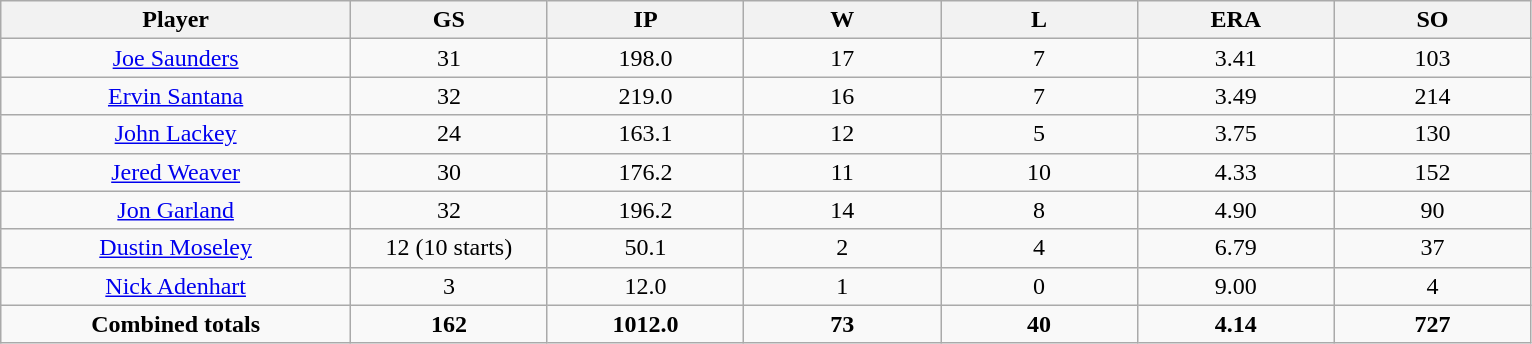<table class="wikitable sortable">
<tr>
<th bgcolor="#DDDDFF" width="16%">Player</th>
<th bgcolor="#DDDDFF" width="9%">GS</th>
<th bgcolor="#DDDDFF" width="9%">IP</th>
<th bgcolor="#DDDDFF" width="9%">W</th>
<th bgcolor="#DDDDFF" width="9%">L</th>
<th bgcolor="#DDDDFF" width="9%">ERA</th>
<th bgcolor="#DDDDFF" width="9%">SO</th>
</tr>
<tr align=center>
<td><a href='#'>Joe Saunders</a></td>
<td>31</td>
<td>198.0</td>
<td>17</td>
<td>7</td>
<td>3.41</td>
<td>103</td>
</tr>
<tr align=center>
<td><a href='#'>Ervin Santana</a></td>
<td>32</td>
<td>219.0</td>
<td>16</td>
<td>7</td>
<td>3.49</td>
<td>214</td>
</tr>
<tr align=center>
<td><a href='#'>John Lackey</a></td>
<td>24</td>
<td>163.1</td>
<td>12</td>
<td>5</td>
<td>3.75</td>
<td>130</td>
</tr>
<tr align=center>
<td><a href='#'>Jered Weaver</a></td>
<td>30</td>
<td>176.2</td>
<td>11</td>
<td>10</td>
<td>4.33</td>
<td>152</td>
</tr>
<tr align=center>
<td><a href='#'>Jon Garland</a></td>
<td>32</td>
<td>196.2</td>
<td>14</td>
<td>8</td>
<td>4.90</td>
<td>90</td>
</tr>
<tr align=center>
<td><a href='#'>Dustin Moseley</a></td>
<td>12 (10 starts)</td>
<td>50.1</td>
<td>2</td>
<td>4</td>
<td>6.79</td>
<td>37</td>
</tr>
<tr align=center>
<td><a href='#'>Nick Adenhart</a></td>
<td>3</td>
<td>12.0</td>
<td>1</td>
<td>0</td>
<td>9.00</td>
<td>4</td>
</tr>
<tr align=center>
<td><strong>Combined totals</strong></td>
<td><strong>162</strong></td>
<td><strong>1012.0</strong></td>
<td><strong>73</strong></td>
<td><strong>40</strong></td>
<td><strong>4.14</strong></td>
<td><strong>727</strong></td>
</tr>
</table>
